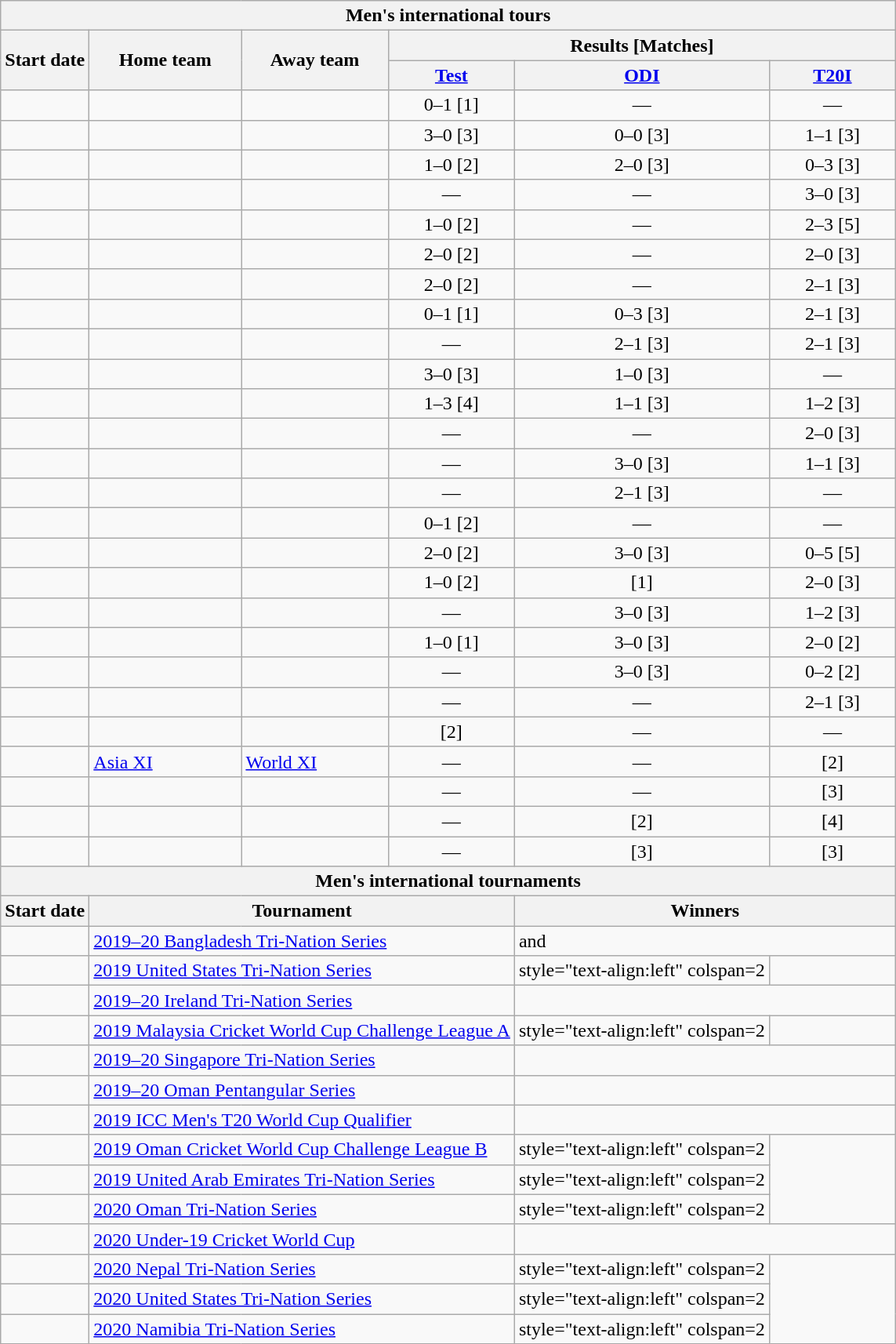<table class="wikitable ubsortable" style="text-align:center; white-space:nowrap">
<tr>
<th colspan="6">Men's international tours</th>
</tr>
<tr>
<th rowspan=2>Start date</th>
<th rowspan=2>Home team</th>
<th rowspan=2>Away team</th>
<th colspan="3">Results [Matches]</th>
</tr>
<tr>
<th width=100><a href='#'>Test</a></th>
<th width=100><a href='#'>ODI</a></th>
<th width=100><a href='#'>T20I</a></th>
</tr>
<tr>
<td style="text-align:left"><a href='#'></a></td>
<td style="text-align:left"></td>
<td style="text-align:left"></td>
<td>0–1 [1]</td>
<td>—</td>
<td>—</td>
</tr>
<tr>
<td style="text-align:left"><a href='#'></a></td>
<td style="text-align:left"></td>
<td style="text-align:left"></td>
<td>3–0 [3]</td>
<td>0–0 [3]</td>
<td>1–1 [3]</td>
</tr>
<tr>
<td style="text-align:left"><a href='#'></a></td>
<td style="text-align:left"></td>
<td style="text-align:left"></td>
<td>1–0 [2]</td>
<td>2–0 [3]</td>
<td>0–3 [3]</td>
</tr>
<tr>
<td style="text-align:left"><a href='#'></a></td>
<td style="text-align:left"></td>
<td style="text-align:left"></td>
<td>—</td>
<td>—</td>
<td>3–0 [3]</td>
</tr>
<tr>
<td style="text-align:left"><a href='#'></a></td>
<td style="text-align:left"></td>
<td style="text-align:left"></td>
<td>1–0 [2]</td>
<td>—</td>
<td>2–3 [5]</td>
</tr>
<tr>
<td style="text-align:left"><a href='#'></a></td>
<td style="text-align:left"></td>
<td style="text-align:left"></td>
<td>2–0 [2]</td>
<td>—</td>
<td>2–0 [3]</td>
</tr>
<tr>
<td style="text-align:left"><a href='#'></a></td>
<td style="text-align:left"></td>
<td style="text-align:left"></td>
<td>2–0 [2]</td>
<td>—</td>
<td>2–1 [3]</td>
</tr>
<tr>
<td style="text-align:left"><a href='#'></a></td>
<td style="text-align:left"> </td>
<td style="text-align:left"></td>
<td>0–1 [1]</td>
<td>0–3 [3]</td>
<td>2–1 [3]</td>
</tr>
<tr>
<td style="text-align:left"><a href='#'></a></td>
<td style="text-align:left"></td>
<td style="text-align:left"></td>
<td>—</td>
<td>2–1 [3]</td>
<td>2–1 [3]</td>
</tr>
<tr>
<td style="text-align:left"><a href='#'></a></td>
<td style="text-align:left"></td>
<td style="text-align:left"></td>
<td>3–0 [3]</td>
<td>1–0 [3]</td>
<td>—</td>
</tr>
<tr>
<td style="text-align:left"><a href='#'></a></td>
<td style="text-align:left"></td>
<td style="text-align:left"></td>
<td>1–3 [4]</td>
<td>1–1 [3]</td>
<td>1–2 [3]</td>
</tr>
<tr>
<td style="text-align:left"><a href='#'></a></td>
<td style="text-align:left"></td>
<td style="text-align:left"></td>
<td>—</td>
<td>—</td>
<td>2–0 [3]</td>
</tr>
<tr>
<td style="text-align:left"><a href='#'></a></td>
<td style="text-align:left"></td>
<td style="text-align:left"></td>
<td>—</td>
<td>3–0 [3]</td>
<td>1–1 [3]</td>
</tr>
<tr>
<td style="text-align:left"><a href='#'></a></td>
<td style="text-align:left"></td>
<td style="text-align:left"></td>
<td>—</td>
<td>2–1 [3]</td>
<td>—</td>
</tr>
<tr>
<td style="text-align:left"><a href='#'></a></td>
<td style="text-align:left"></td>
<td style="text-align:left"></td>
<td>0–1 [2]</td>
<td>—</td>
<td>—</td>
</tr>
<tr>
<td style="text-align:left"><a href='#'></a></td>
<td style="text-align:left"></td>
<td style="text-align:left"></td>
<td>2–0 [2]</td>
<td>3–0 [3]</td>
<td>0–5 [5]</td>
</tr>
<tr>
<td style="text-align:left"><a href='#'></a></td>
<td style="text-align:left"></td>
<td style="text-align:left"></td>
<td>1–0 [2]</td>
<td>[1]</td>
<td>2–0 [3]</td>
</tr>
<tr>
<td style="text-align:left"><a href='#'></a></td>
<td style="text-align:left"></td>
<td style="text-align:left"></td>
<td>—</td>
<td>3–0 [3]</td>
<td>1–2 [3]</td>
</tr>
<tr>
<td style="text-align:left"><a href='#'></a></td>
<td style="text-align:left"></td>
<td style="text-align:left"></td>
<td>1–0 [1]</td>
<td>3–0 [3]</td>
<td>2–0 [2]</td>
</tr>
<tr>
<td style="text-align:left"><a href='#'></a></td>
<td style="text-align:left"></td>
<td style="text-align:left"></td>
<td>—</td>
<td>3–0 [3]</td>
<td>0–2 [2]</td>
</tr>
<tr>
<td style="text-align:left"><a href='#'></a></td>
<td style="text-align:left"> </td>
<td style="text-align:left"></td>
<td>—</td>
<td>—</td>
<td>2–1 [3]</td>
</tr>
<tr>
<td style="text-align:left"><a href='#'></a></td>
<td style="text-align:left"></td>
<td style="text-align:left"></td>
<td>[2]</td>
<td>—</td>
<td>—</td>
</tr>
<tr>
<td style="text-align:left"><a href='#'></a></td>
<td style="text-align:left"><span><a href='#'>Asia XI</a></span></td>
<td style="text-align:left"><a href='#'>World XI</a></td>
<td>—</td>
<td>—</td>
<td>[2]</td>
</tr>
<tr>
<td style="text-align:left"><a href='#'></a></td>
<td style="text-align:left"></td>
<td style="text-align:left"></td>
<td>—</td>
<td>—</td>
<td>[3]</td>
</tr>
<tr>
<td style="text-align:left"><a href='#'></a></td>
<td style="text-align:left"></td>
<td style="text-align:left"></td>
<td>—</td>
<td>[2]</td>
<td>[4]</td>
</tr>
<tr>
<td style="text-align:left"><a href='#'></a></td>
<td style="text-align:left"></td>
<td style="text-align:left"></td>
<td>—</td>
<td>[3]</td>
<td>[3]</td>
</tr>
<tr>
<th colspan="6">Men's international tournaments</th>
</tr>
<tr>
<th>Start date</th>
<th colspan=3>Tournament</th>
<th colspan=2>Winners</th>
</tr>
<tr>
<td style="text-align:left"><a href='#'></a></td>
<td style="text-align:left" colspan=3> <a href='#'>2019–20 Bangladesh Tri-Nation Series</a></td>
<td style="text-align:left" colspan=2> and </td>
</tr>
<tr>
<td style="text-align:left"><a href='#'></a></td>
<td style="text-align:left" colspan=3> <a href='#'>2019 United States Tri-Nation Series</a></td>
<td>style="text-align:left" colspan=2 </td>
</tr>
<tr>
<td style="text-align:left"><a href='#'></a></td>
<td style="text-align:left" colspan=3> <a href='#'>2019–20 Ireland Tri-Nation Series</a></td>
<td style="text-align:left" colspan=2></td>
</tr>
<tr>
<td style="text-align:left"><a href='#'></a></td>
<td style="text-align:left" colspan=3> <a href='#'>2019 Malaysia Cricket World Cup Challenge League A</a></td>
<td>style="text-align:left" colspan=2 </td>
</tr>
<tr>
<td style="text-align:left"><a href='#'></a></td>
<td style="text-align:left" colspan=3> <a href='#'>2019–20 Singapore Tri-Nation Series</a></td>
<td style="text-align:left" colspan=2></td>
</tr>
<tr>
<td style="text-align:left"><a href='#'></a></td>
<td style="text-align:left" colspan=3> <a href='#'>2019–20 Oman Pentangular Series</a></td>
<td style="text-align:left" colspan=2></td>
</tr>
<tr>
<td style="text-align:left"><a href='#'></a></td>
<td style="text-align:left" colspan=3> <a href='#'>2019 ICC Men's T20 World Cup Qualifier</a></td>
<td style="text-align:left" colspan=2></td>
</tr>
<tr>
<td style="text-align:left"><a href='#'></a></td>
<td style="text-align:left" colspan=3> <a href='#'>2019 Oman Cricket World Cup Challenge League B</a></td>
<td>style="text-align:left" colspan=2 </td>
</tr>
<tr>
<td style="text-align:left"><a href='#'></a></td>
<td style="text-align:left" colspan=3> <a href='#'>2019 United Arab Emirates Tri-Nation Series</a></td>
<td>style="text-align:left" colspan=2 </td>
</tr>
<tr>
<td style="text-align:left"><a href='#'></a></td>
<td style="text-align:left" colspan=3> <a href='#'>2020 Oman Tri-Nation Series</a></td>
<td>style="text-align:left" colspan=2 </td>
</tr>
<tr>
<td style="text-align:left"><a href='#'></a></td>
<td style="text-align:left" colspan=3> <a href='#'>2020 Under-19 Cricket World Cup</a></td>
<td style="text-align:left" colspan=2></td>
</tr>
<tr>
<td style="text-align:left"><a href='#'></a></td>
<td style="text-align:left" colspan=3> <a href='#'>2020 Nepal Tri-Nation Series</a></td>
<td>style="text-align:left" colspan=2 </td>
</tr>
<tr>
<td style="text-align:left"><a href='#'></a></td>
<td style="text-align:left" colspan=3> <a href='#'>2020 United States Tri-Nation Series</a></td>
<td>style="text-align:left" colspan=2 </td>
</tr>
<tr>
<td style="text-align:left"><a href='#'></a></td>
<td style="text-align:left" colspan=3> <a href='#'>2020 Namibia Tri-Nation Series</a></td>
<td>style="text-align:left" colspan=2 </td>
</tr>
</table>
